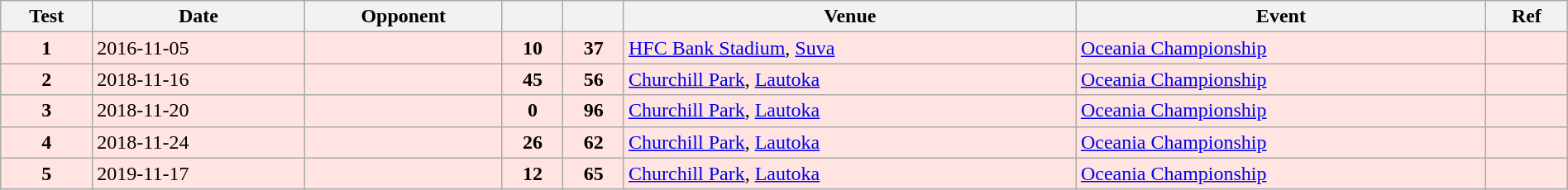<table class="wikitable sortable" style="width:100%">
<tr>
<th>Test</th>
<th>Date</th>
<th>Opponent</th>
<th></th>
<th></th>
<th>Venue</th>
<th>Event</th>
<th>Ref</th>
</tr>
<tr bgcolor="FFE4E1">
<td align="center"><strong>1</strong></td>
<td>2016-11-05</td>
<td></td>
<td align="center"><strong>10</strong></td>
<td align="center"><strong>37</strong></td>
<td><a href='#'>HFC Bank Stadium</a>, <a href='#'>Suva</a></td>
<td><a href='#'>Oceania Championship</a></td>
<td></td>
</tr>
<tr bgcolor="FFE4E1">
<td align="center"><strong>2</strong></td>
<td>2018-11-16</td>
<td></td>
<td align="center"><strong>45</strong></td>
<td align="center"><strong>56</strong></td>
<td><a href='#'>Churchill Park</a>, <a href='#'>Lautoka</a></td>
<td><a href='#'>Oceania Championship</a></td>
<td></td>
</tr>
<tr bgcolor="FFE4E1">
<td align="center"><strong>3</strong></td>
<td>2018-11-20</td>
<td></td>
<td align="center"><strong>0</strong></td>
<td align="center"><strong>96</strong></td>
<td><a href='#'>Churchill Park</a>, <a href='#'>Lautoka</a></td>
<td><a href='#'>Oceania Championship</a></td>
<td></td>
</tr>
<tr bgcolor="FFE4E1">
<td align="center"><strong>4</strong></td>
<td>2018-11-24</td>
<td></td>
<td align="center"><strong>26</strong></td>
<td align="center"><strong>62</strong></td>
<td><a href='#'>Churchill Park</a>, <a href='#'>Lautoka</a></td>
<td><a href='#'>Oceania Championship</a></td>
<td></td>
</tr>
<tr bgcolor="FFE4E1">
<td align="center"><strong>5</strong></td>
<td>2019-11-17</td>
<td></td>
<td align="center"><strong>12</strong></td>
<td align="center"><strong>65</strong></td>
<td><a href='#'>Churchill Park</a>, <a href='#'>Lautoka</a></td>
<td><a href='#'>Oceania Championship</a></td>
<td></td>
</tr>
</table>
